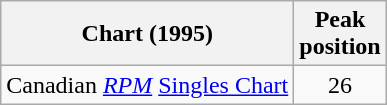<table class="wikitable">
<tr>
<th>Chart (1995)</th>
<th>Peak<br>position</th>
</tr>
<tr>
<td align="left">Canadian <em><a href='#'>RPM</a></em> <a href='#'>Singles Chart</a></td>
<td align="center">26</td>
</tr>
</table>
